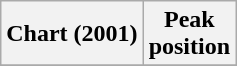<table class="wikitable sortable plainrowheaders" style="text-align:center">
<tr>
<th scope="col">Chart (2001)</th>
<th scope="col">Peak<br> position</th>
</tr>
<tr>
</tr>
</table>
